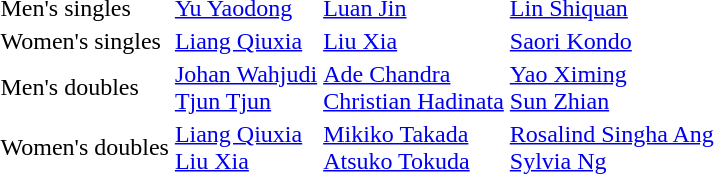<table>
<tr>
<td>Men's singles</td>
<td> <a href='#'>Yu Yaodong</a></td>
<td> <a href='#'>Luan Jin</a></td>
<td> <a href='#'>Lin Shiquan</a></td>
</tr>
<tr>
<td>Women's singles</td>
<td> <a href='#'>Liang Qiuxia</a></td>
<td> <a href='#'>Liu Xia</a></td>
<td> <a href='#'>Saori Kondo</a></td>
</tr>
<tr>
<td>Men's doubles</td>
<td> <a href='#'>Johan Wahjudi</a> <br>  <a href='#'>Tjun Tjun</a></td>
<td> <a href='#'>Ade Chandra</a> <br>  <a href='#'>Christian Hadinata</a></td>
<td> <a href='#'>Yao Ximing</a> <br>  <a href='#'>Sun Zhian</a></td>
</tr>
<tr>
<td>Women's doubles</td>
<td> <a href='#'>Liang Qiuxia</a> <br>  <a href='#'>Liu Xia</a></td>
<td> <a href='#'>Mikiko Takada</a> <br>  <a href='#'>Atsuko Tokuda</a></td>
<td> <a href='#'>Rosalind Singha Ang</a> <br>  <a href='#'>Sylvia Ng</a></td>
</tr>
</table>
